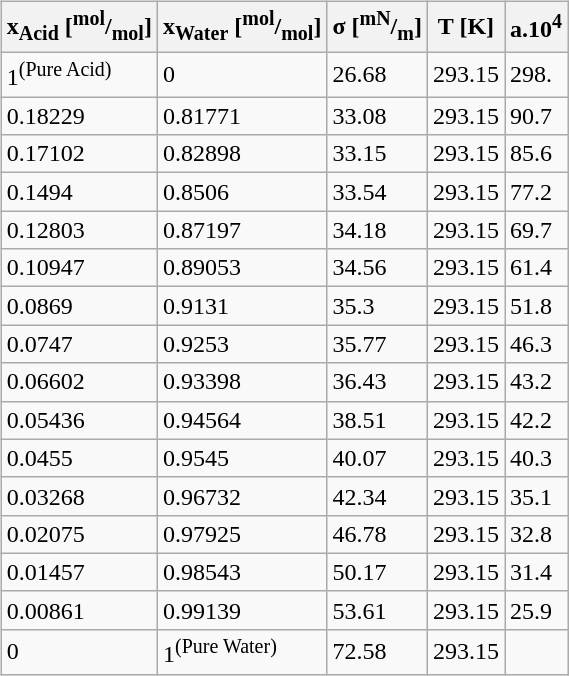<table border="0">
<tr>
<td><br><table class="wikitable" border="1">
<tr>
<th>x<sub>Acid</sub> [<sup>mol</sup>/<sub>mol</sub>]</th>
<th>x<sub>Water</sub> [<sup>mol</sup>/<sub>mol</sub>]</th>
<th>σ [<sup>mN</sup>/<sub>m</sub>]</th>
<th>T [K]</th>
<th>a.10<sup>4</sup></th>
</tr>
<tr>
<td>1<sup>(Pure Acid)</sup></td>
<td>0</td>
<td>26.68</td>
<td>293.15</td>
<td>298.</td>
</tr>
<tr>
<td>0.18229</td>
<td>0.81771</td>
<td>33.08</td>
<td>293.15</td>
<td>90.7</td>
</tr>
<tr>
<td>0.17102</td>
<td>0.82898</td>
<td>33.15</td>
<td>293.15</td>
<td>85.6</td>
</tr>
<tr>
<td>0.1494</td>
<td>0.8506</td>
<td>33.54</td>
<td>293.15</td>
<td>77.2</td>
</tr>
<tr>
<td>0.12803</td>
<td>0.87197</td>
<td>34.18</td>
<td>293.15</td>
<td>69.7</td>
</tr>
<tr>
<td>0.10947</td>
<td>0.89053</td>
<td>34.56</td>
<td>293.15</td>
<td>61.4</td>
</tr>
<tr>
<td>0.0869</td>
<td>0.9131</td>
<td>35.3</td>
<td>293.15</td>
<td>51.8</td>
</tr>
<tr>
<td>0.0747</td>
<td>0.9253</td>
<td>35.77</td>
<td>293.15</td>
<td>46.3</td>
</tr>
<tr>
<td>0.06602</td>
<td>0.93398</td>
<td>36.43</td>
<td>293.15</td>
<td>43.2</td>
</tr>
<tr>
<td>0.05436</td>
<td>0.94564</td>
<td>38.51</td>
<td>293.15</td>
<td>42.2</td>
</tr>
<tr>
<td>0.0455</td>
<td>0.9545</td>
<td>40.07</td>
<td>293.15</td>
<td>40.3</td>
</tr>
<tr>
<td>0.03268</td>
<td>0.96732</td>
<td>42.34</td>
<td>293.15</td>
<td>35.1</td>
</tr>
<tr>
<td>0.02075</td>
<td>0.97925</td>
<td>46.78</td>
<td>293.15</td>
<td>32.8</td>
</tr>
<tr>
<td>0.01457</td>
<td>0.98543</td>
<td>50.17</td>
<td>293.15</td>
<td>31.4</td>
</tr>
<tr>
<td>0.00861</td>
<td>0.99139</td>
<td>53.61</td>
<td>293.15</td>
<td>25.9</td>
</tr>
<tr>
<td>0</td>
<td>1<sup>(Pure Water)</sup></td>
<td>72.58</td>
<td>293.15</td>
<td></td>
</tr>
</table>
</td>
<td>  </td>
<td></td>
</tr>
</table>
